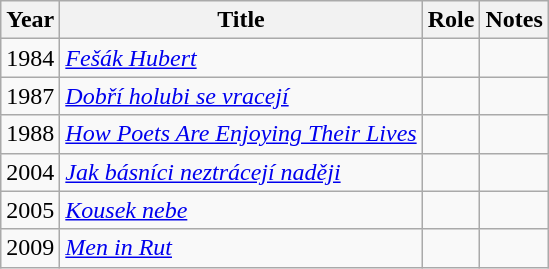<table class="wikitable sortable">
<tr>
<th>Year</th>
<th>Title</th>
<th>Role</th>
<th class="unsortable">Notes</th>
</tr>
<tr>
<td>1984</td>
<td><em><a href='#'>Fešák Hubert</a></em></td>
<td></td>
<td></td>
</tr>
<tr>
<td>1987</td>
<td><em><a href='#'>Dobří holubi se vracejí</a></em></td>
<td></td>
<td></td>
</tr>
<tr>
<td>1988</td>
<td><em><a href='#'>How Poets Are Enjoying Their Lives</a></em></td>
<td></td>
<td></td>
</tr>
<tr>
<td>2004</td>
<td><em><a href='#'>Jak básníci neztrácejí naději</a></em></td>
<td></td>
<td></td>
</tr>
<tr>
<td>2005</td>
<td><em><a href='#'>Kousek nebe</a></em></td>
<td></td>
<td></td>
</tr>
<tr>
<td>2009</td>
<td><em><a href='#'>Men in Rut</a></em></td>
<td></td>
<td></td>
</tr>
</table>
